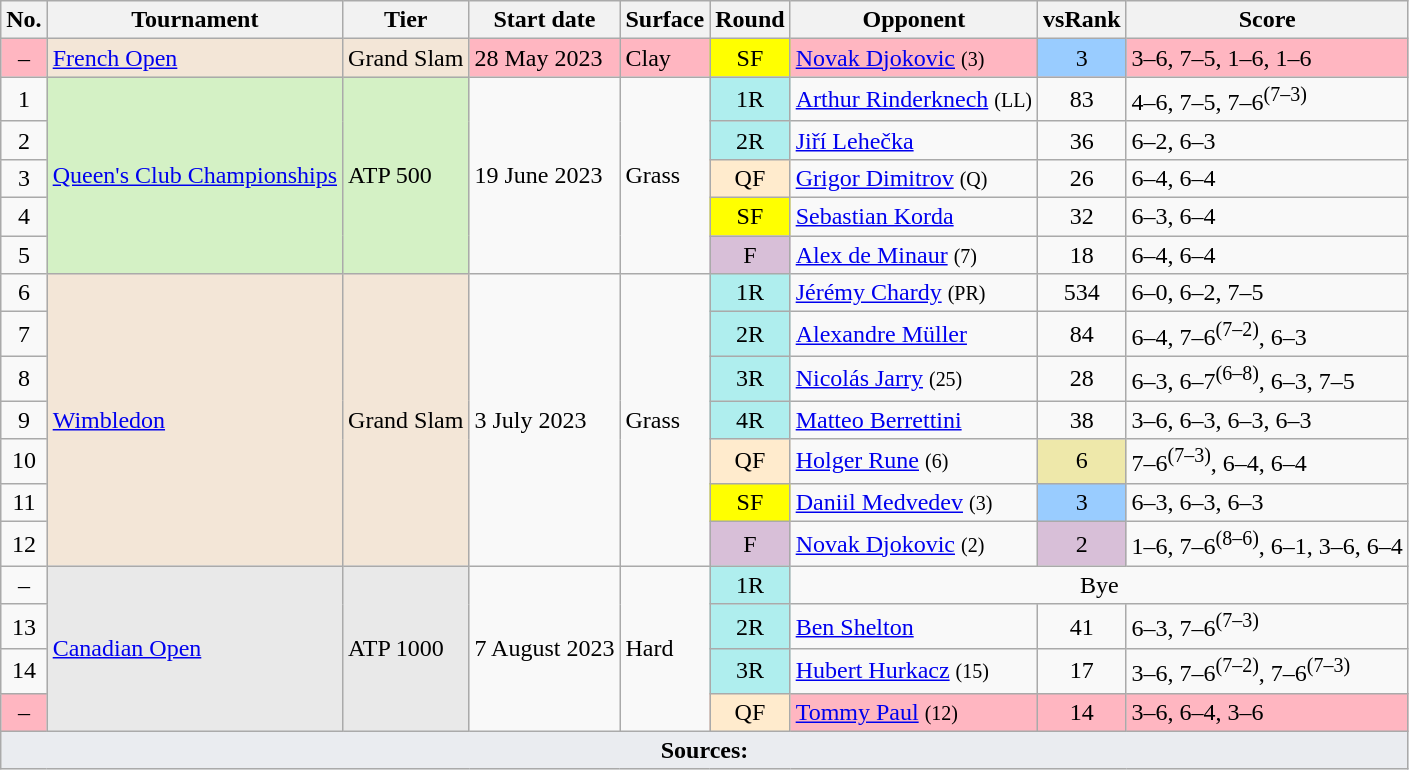<table class="wikitable sortable">
<tr>
<th scope="col">No.</th>
<th scope="col">Tournament</th>
<th scope="col">Tier</th>
<th scope="col">Start date</th>
<th scope="col">Surface</th>
<th scope="col">Round</th>
<th scope="col">Opponent</th>
<th scope="col">vsRank</th>
<th scope="col" class="unsortable">Score</th>
</tr>
<tr bgcolor=lightpink>
<td align=center>–</td>
<td bgcolor="f3e6d7"><a href='#'>French Open</a></td>
<td bgcolor="f3e6d7">Grand Slam</td>
<td>28 May 2023</td>
<td>Clay</td>
<td align=center style="background:yellow;">SF</td>
<td> <a href='#'>Novak Djokovic</a> <small>(3)</small></td>
<td align=center bgcolor=99ccff>3</td>
<td>3–6, 7–5, 1–6, 1–6</td>
</tr>
<tr>
<td align=center>1</td>
<td rowspan="5" bgcolor=D4F1C5><a href='#'>Queen's Club Championships</a></td>
<td rowspan="5" bgcolor=D4F1C5>ATP 500</td>
<td rowspan="5">19 June 2023</td>
<td rowspan="5">Grass</td>
<td style="text-align:center; background:#afeeee;">1R</td>
<td> <a href='#'>Arthur Rinderknech</a> <small>(LL)</small></td>
<td align=center>83</td>
<td>4–6, 7–5, 7–6<sup>(7–3)</sup></td>
</tr>
<tr>
<td align=center>2</td>
<td align=center style="background:#afeeee;">2R</td>
<td> <a href='#'>Jiří Lehečka</a></td>
<td align=center>36</td>
<td>6–2, 6–3</td>
</tr>
<tr>
<td align=center>3</td>
<td align=center style="background:#ffebcd;">QF</td>
<td> <a href='#'>Grigor Dimitrov</a> <small>(Q)</small></td>
<td align=center>26</td>
<td>6–4, 6–4</td>
</tr>
<tr>
<td align=center>4</td>
<td align=center style="background:yellow;">SF</td>
<td> <a href='#'>Sebastian Korda</a></td>
<td align=center>32</td>
<td>6–3, 6–4</td>
</tr>
<tr>
<td align=center>5</td>
<td align=center style="background:thistle;">F</td>
<td> <a href='#'>Alex de Minaur</a> <small>(7)</small></td>
<td align=center>18</td>
<td>6–4, 6–4</td>
</tr>
<tr>
<td align=center>6</td>
<td rowspan="7" bgcolor="f3e6d7"><a href='#'>Wimbledon</a></td>
<td rowspan="7" bgcolor="f3e6d7">Grand Slam</td>
<td rowspan="7">3 July 2023</td>
<td rowspan="7">Grass</td>
<td style="text-align:center; background:#afeeee;">1R</td>
<td> <a href='#'>Jérémy Chardy</a> <small>(PR)</small></td>
<td style="text-align:center">534</td>
<td>6–0, 6–2, 7–5</td>
</tr>
<tr>
<td align=center>7</td>
<td style="text-align:center; background:#afeeee;">2R</td>
<td> <a href='#'>Alexandre Müller</a></td>
<td style="text-align:center">84</td>
<td>6–4, 7–6<sup>(7–2)</sup>, 6–3</td>
</tr>
<tr>
<td align=center>8</td>
<td style="text-align:center; background:#afeeee;">3R</td>
<td> <a href='#'>Nicolás Jarry</a> <small>(25)</small></td>
<td style="text-align:center">28</td>
<td>6–3, 6–7<sup>(6–8)</sup>, 6–3, 7–5</td>
</tr>
<tr>
<td align=center>9</td>
<td style="text-align:center; background:#afeeee;">4R</td>
<td> <a href='#'>Matteo Berrettini</a></td>
<td style="text-align:center">38</td>
<td>3–6, 6–3, 6–3, 6–3</td>
</tr>
<tr>
<td align=center>10</td>
<td style="text-align:center; background:#ffebcd;">QF</td>
<td> <a href='#'>Holger Rune</a> <small>(6)</small></td>
<td style="text-align:center; background:#eee8aa">6</td>
<td>7–6<sup>(7–3)</sup>, 6–4, 6–4</td>
</tr>
<tr>
<td align=center>11</td>
<td style="text-align:center; background:yellow;">SF</td>
<td> <a href='#'>Daniil Medvedev</a> <small>(3)</small></td>
<td style="text-align:center; background:#9cf">3</td>
<td>6–3, 6–3, 6–3</td>
</tr>
<tr>
<td align=center>12</td>
<td style="text-align:center; background:thistle;">F</td>
<td> <a href='#'>Novak Djokovic</a> <small>(2)</small></td>
<td style="text-align:center; background:thistle">2</td>
<td>1–6, 7–6<sup>(8–6)</sup>, 6–1, 3–6, 6–4</td>
</tr>
<tr>
<td align=center>–</td>
<td rowspan="4" bgcolor=E9E9E9><a href='#'>Canadian Open</a></td>
<td rowspan="4" bgcolor=E9E9E9>ATP 1000</td>
<td rowspan="4">7 August 2023</td>
<td rowspan="4">Hard</td>
<td align=center style="background:#afeeee;">1R</td>
<td colspan="3" align=center>Bye</td>
</tr>
<tr>
<td align=center>13</td>
<td align=center style="background:#afeeee;">2R</td>
<td> <a href='#'>Ben Shelton</a></td>
<td align=center>41</td>
<td>6–3, 7–6<sup>(7–3)</sup></td>
</tr>
<tr>
<td align=center>14</td>
<td align=center style="background:#afeeee;">3R</td>
<td> <a href='#'>Hubert Hurkacz</a> <small>(15)</small></td>
<td align=center>17</td>
<td>3–6, 7–6<sup>(7–2)</sup>, 7–6<sup>(7–3)</sup></td>
</tr>
<tr bgcolor=lightpink>
<td align=center>–</td>
<td align=center style="background:#ffebcd;">QF</td>
<td> <a href='#'>Tommy Paul</a> <small>(12)</small></td>
<td align=center>14</td>
<td>3–6, 6–4, 3–6</td>
</tr>
<tr>
<td colspan="9" style="background-color:#EAECF0;text-align:center"><strong>Sources:</strong></td>
</tr>
</table>
